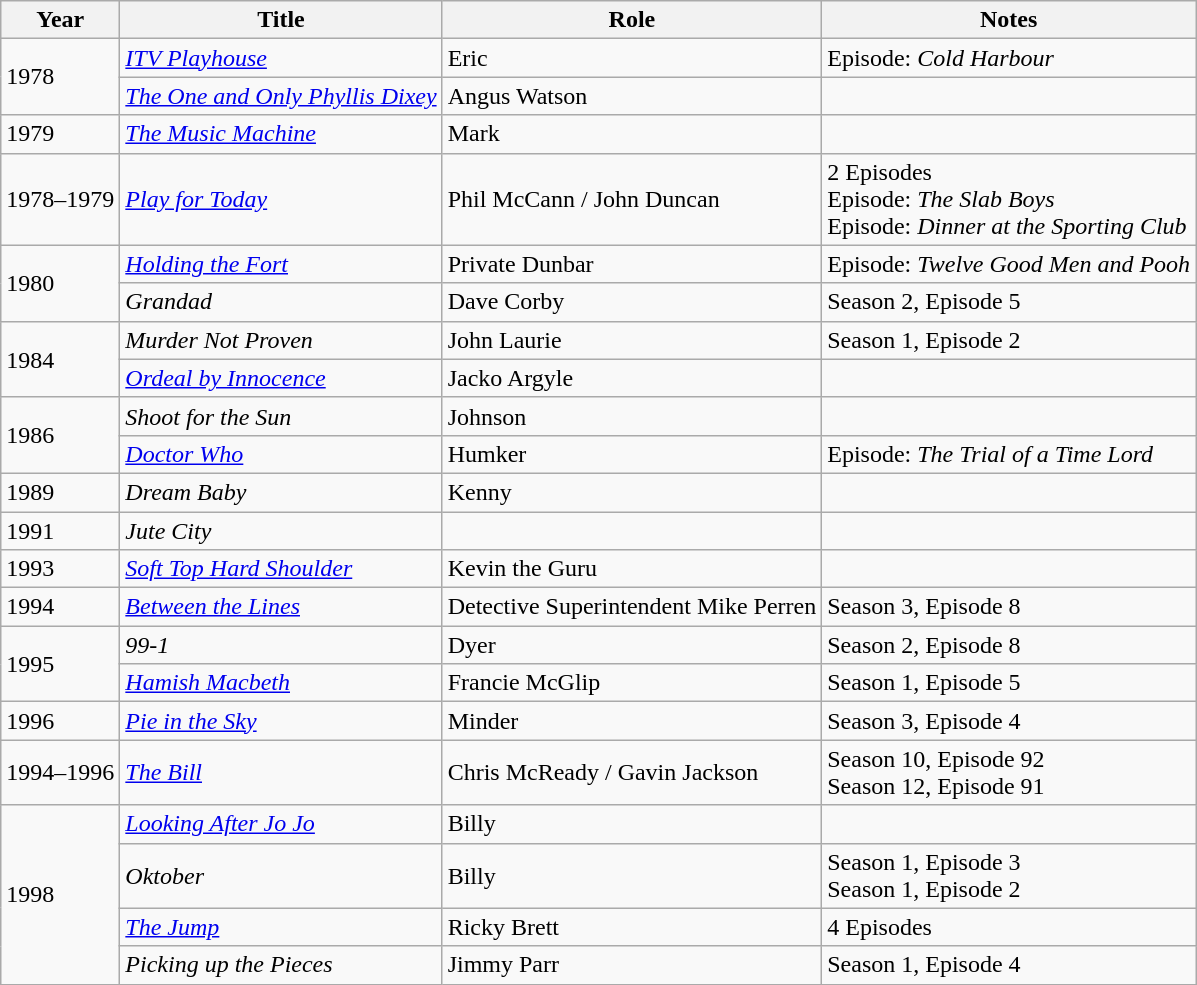<table class="wikitable sortable">
<tr>
<th>Year</th>
<th>Title</th>
<th>Role</th>
<th class="unsortable">Notes</th>
</tr>
<tr>
<td rowspan=2>1978</td>
<td><em><a href='#'>ITV Playhouse</a></em></td>
<td>Eric</td>
<td>Episode: <em>Cold Harbour</em></td>
</tr>
<tr>
<td><em><a href='#'>The One and Only Phyllis Dixey</a></em></td>
<td>Angus Watson</td>
<td></td>
</tr>
<tr>
<td>1979</td>
<td><em><a href='#'>The Music Machine</a></em></td>
<td>Mark</td>
<td></td>
</tr>
<tr>
<td>1978–1979</td>
<td><em><a href='#'>Play for Today</a></em></td>
<td>Phil McCann / John Duncan</td>
<td>2 Episodes<br>Episode: <em>The Slab Boys</em><br>Episode: <em>Dinner at the Sporting Club</em></td>
</tr>
<tr>
<td rowspan=2>1980</td>
<td><em><a href='#'>Holding the Fort</a></em></td>
<td>Private Dunbar</td>
<td>Episode: <em>Twelve Good Men and Pooh</em></td>
</tr>
<tr>
<td><em>Grandad</em></td>
<td>Dave Corby</td>
<td>Season 2, Episode 5</td>
</tr>
<tr>
<td rowspan=2>1984</td>
<td><em>Murder Not Proven</em></td>
<td>John Laurie</td>
<td>Season 1, Episode 2</td>
</tr>
<tr>
<td><em><a href='#'>Ordeal by Innocence</a></em></td>
<td>Jacko Argyle</td>
<td></td>
</tr>
<tr>
<td rowspan=2>1986</td>
<td><em>Shoot for the Sun</em></td>
<td>Johnson</td>
<td></td>
</tr>
<tr>
<td><em><a href='#'>Doctor Who</a></em></td>
<td>Humker</td>
<td>Episode: <em>The Trial of a Time Lord</em></td>
</tr>
<tr>
<td>1989</td>
<td><em>Dream Baby</em></td>
<td>Kenny</td>
<td></td>
</tr>
<tr>
<td>1991</td>
<td><em>Jute City</em></td>
<td></td>
<td></td>
</tr>
<tr>
<td>1993</td>
<td><em><a href='#'>Soft Top Hard Shoulder</a></em></td>
<td>Kevin the Guru</td>
<td></td>
</tr>
<tr>
<td>1994</td>
<td><em><a href='#'>Between the Lines</a></em></td>
<td>Detective Superintendent Mike Perren</td>
<td>Season 3, Episode 8</td>
</tr>
<tr>
<td rowspan=2>1995</td>
<td><em>99-1</em></td>
<td>Dyer</td>
<td>Season 2, Episode 8</td>
</tr>
<tr>
<td><em><a href='#'>Hamish Macbeth</a></em></td>
<td>Francie McGlip</td>
<td>Season 1, Episode 5</td>
</tr>
<tr>
<td>1996</td>
<td><em><a href='#'>Pie in the Sky</a></em></td>
<td>Minder</td>
<td>Season 3, Episode 4</td>
</tr>
<tr>
<td>1994–1996</td>
<td><em><a href='#'>The Bill</a></em></td>
<td>Chris McReady / Gavin Jackson</td>
<td>Season 10, Episode 92<br>Season 12, Episode 91</td>
</tr>
<tr>
<td rowspan=4>1998</td>
<td><em><a href='#'>Looking After Jo Jo</a></em></td>
<td>Billy</td>
<td></td>
</tr>
<tr>
<td><em>Oktober</em></td>
<td>Billy</td>
<td>Season 1, Episode 3<br>Season 1, Episode 2</td>
</tr>
<tr>
<td><em><a href='#'>The Jump</a></em></td>
<td>Ricky Brett</td>
<td>4 Episodes</td>
</tr>
<tr>
<td><em>Picking up the Pieces</em></td>
<td>Jimmy Parr</td>
<td>Season 1, Episode 4</td>
</tr>
</table>
